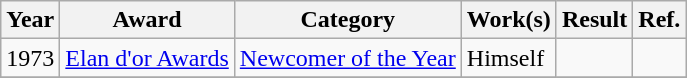<table class="wikitable">
<tr>
<th>Year</th>
<th>Award</th>
<th>Category</th>
<th>Work(s)</th>
<th>Result</th>
<th>Ref.</th>
</tr>
<tr>
<td>1973</td>
<td><a href='#'>Elan d'or Awards</a></td>
<td><a href='#'>Newcomer of the Year</a></td>
<td>Himself</td>
<td></td>
<td></td>
</tr>
<tr>
</tr>
</table>
